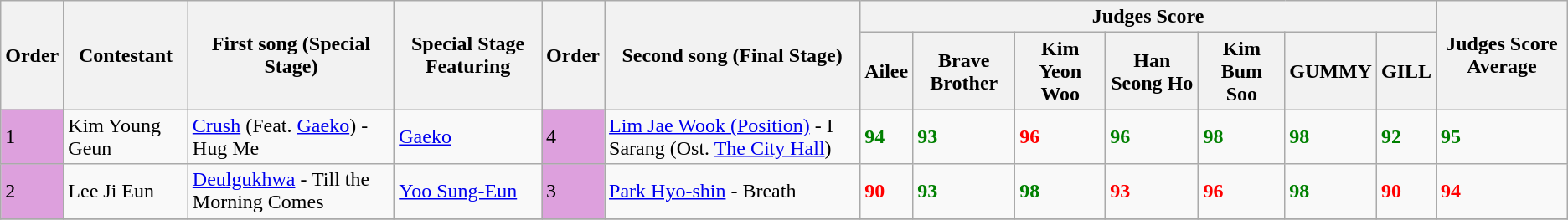<table class="wikitable">
<tr>
<th scope="col" rowspan="2">Order</th>
<th scope="col" rowspan="2">Contestant</th>
<th scope="col" rowspan="2">First song  (Special Stage)</th>
<th scope="col" rowspan="2">Special Stage Featuring</th>
<th scope="col" rowspan="2">Order</th>
<th scope="col" rowspan="2">Second song (Final Stage)</th>
<th scope="col" colspan="7">Judges Score</th>
<th scope="col" rowspan="2">Judges Score Average</th>
</tr>
<tr>
<th>Ailee</th>
<th>Brave Brother</th>
<th>Kim Yeon Woo</th>
<th>Han Seong Ho</th>
<th>Kim Bum Soo</th>
<th>GUMMY</th>
<th>GILL</th>
</tr>
<tr>
<td style="background:plum">1</td>
<td>Kim Young Geun</td>
<td><a href='#'>Crush</a> (Feat. <a href='#'>Gaeko</a>) - Hug Me</td>
<td><a href='#'>Gaeko</a></td>
<td style="background:plum">4</td>
<td><a href='#'>Lim Jae Wook (Position)</a> - I Sarang (Ost. <a href='#'>The City Hall</a>)</td>
<td style=color:green><strong>94</strong></td>
<td style=color:green><strong>93</strong></td>
<td style=color:red><strong>96</strong></td>
<td style=color:green><strong>96</strong></td>
<td style=color:green><strong>98</strong></td>
<td style=color:green><strong>98</strong></td>
<td style=color:green><strong>92</strong></td>
<td style=color:green><strong>95</strong></td>
</tr>
<tr>
<td style="background:plum">2</td>
<td>Lee Ji Eun</td>
<td><a href='#'>Deulgukhwa</a> - Till the Morning Comes</td>
<td><a href='#'>Yoo Sung-Eun</a></td>
<td style="background:plum">3</td>
<td><a href='#'>Park Hyo-shin</a> - Breath</td>
<td style=color:red><strong>90</strong></td>
<td style=color:green><strong>93</strong></td>
<td style=color:green><strong>98</strong></td>
<td style=color:red><strong>93</strong></td>
<td style=color:red><strong>96</strong></td>
<td style=color:green><strong>98</strong></td>
<td style=color:red><strong>90</strong></td>
<td style=color:red><strong>94</strong></td>
</tr>
<tr>
</tr>
</table>
